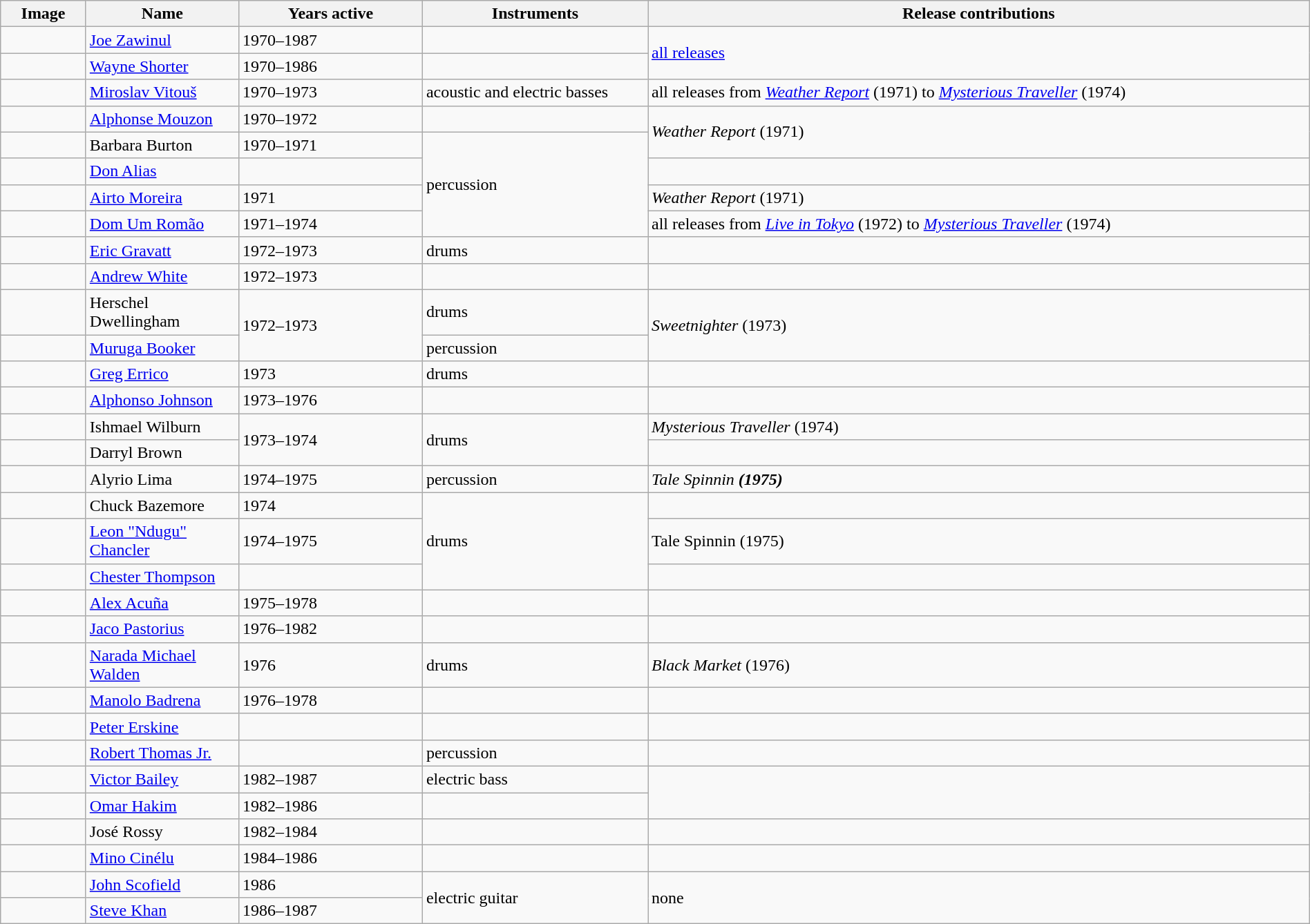<table class="wikitable" width="100%" border="1">
<tr>
<th width="75">Image</th>
<th width="140">Name</th>
<th width="170">Years active</th>
<th width="210">Instruments</th>
<th>Release contributions</th>
</tr>
<tr>
<td></td>
<td><a href='#'>Joe Zawinul</a></td>
<td>1970–1987 </td>
<td></td>
<td rowspan="2"><a href='#'>all releases</a></td>
</tr>
<tr>
<td></td>
<td><a href='#'>Wayne Shorter</a></td>
<td>1970–1986 </td>
<td></td>
</tr>
<tr>
<td></td>
<td><a href='#'>Miroslav Vitouš</a></td>
<td>1970–1973</td>
<td>acoustic and electric basses</td>
<td>all releases from <em><a href='#'>Weather Report</a></em> (1971) to <em><a href='#'>Mysterious Traveller</a></em> (1974)</td>
</tr>
<tr>
<td></td>
<td><a href='#'>Alphonse Mouzon</a></td>
<td>1970–1972 </td>
<td></td>
<td rowspan="2"><em>Weather Report</em> (1971)</td>
</tr>
<tr>
<td></td>
<td>Barbara Burton</td>
<td>1970–1971</td>
<td rowspan="4">percussion</td>
</tr>
<tr>
<td></td>
<td><a href='#'>Don Alias</a></td>
<td></td>
<td></td>
</tr>
<tr>
<td></td>
<td><a href='#'>Airto Moreira</a></td>
<td>1971</td>
<td><em>Weather Report</em> (1971)</td>
</tr>
<tr>
<td></td>
<td><a href='#'>Dom Um Romão</a></td>
<td>1971–1974 </td>
<td>all releases from <em><a href='#'>Live in Tokyo</a></em> (1972) to <em><a href='#'>Mysterious Traveller</a></em> (1974)</td>
</tr>
<tr>
<td></td>
<td><a href='#'>Eric Gravatt</a></td>
<td>1972–1973</td>
<td>drums</td>
<td></td>
</tr>
<tr>
<td></td>
<td><a href='#'>Andrew White</a></td>
<td>1972–1973 </td>
<td></td>
<td></td>
</tr>
<tr>
<td></td>
<td>Herschel Dwellingham</td>
<td rowspan="2">1972–1973</td>
<td>drums</td>
<td rowspan="2"><em>Sweetnighter</em> (1973)</td>
</tr>
<tr>
<td></td>
<td><a href='#'>Muruga Booker</a></td>
<td>percussion</td>
</tr>
<tr>
<td></td>
<td><a href='#'>Greg Errico</a></td>
<td>1973</td>
<td>drums</td>
<td></td>
</tr>
<tr>
<td></td>
<td><a href='#'>Alphonso Johnson</a></td>
<td>1973–1976</td>
<td></td>
<td></td>
</tr>
<tr>
<td></td>
<td>Ishmael Wilburn</td>
<td rowspan="2">1973–1974</td>
<td rowspan="2">drums</td>
<td><em>Mysterious Traveller</em> (1974)</td>
</tr>
<tr>
<td></td>
<td>Darryl Brown</td>
<td></td>
</tr>
<tr>
<td></td>
<td>Alyrio Lima</td>
<td>1974–1975</td>
<td>percussion</td>
<td><em>Tale Spinnin<strong> (1975)</td>
</tr>
<tr>
<td></td>
<td>Chuck Bazemore</td>
<td>1974 </td>
<td rowspan="3">drums</td>
<td></td>
</tr>
<tr>
<td></td>
<td><a href='#'>Leon "Ndugu" Chancler</a></td>
<td>1974–1975 </td>
<td></em>Tale Spinnin</strong> (1975)</td>
</tr>
<tr>
<td></td>
<td><a href='#'>Chester Thompson</a></td>
<td></td>
<td></td>
</tr>
<tr>
<td></td>
<td><a href='#'>Alex Acuña</a></td>
<td>1975–1978</td>
<td></td>
<td></td>
</tr>
<tr>
<td></td>
<td><a href='#'>Jaco Pastorius</a></td>
<td>1976–1982 </td>
<td></td>
<td></td>
</tr>
<tr>
<td></td>
<td><a href='#'>Narada Michael Walden</a></td>
<td>1976</td>
<td>drums</td>
<td><em>Black Market</em> (1976)</td>
</tr>
<tr>
<td></td>
<td><a href='#'>Manolo Badrena</a></td>
<td>1976–1978</td>
<td></td>
<td></td>
</tr>
<tr>
<td></td>
<td><a href='#'>Peter Erskine</a></td>
<td></td>
<td></td>
<td></td>
</tr>
<tr>
<td></td>
<td><a href='#'>Robert Thomas Jr.</a></td>
<td></td>
<td>percussion</td>
<td></td>
</tr>
<tr>
<td></td>
<td><a href='#'>Victor Bailey</a></td>
<td>1982–1987 </td>
<td>electric bass</td>
<td rowspan="2"></td>
</tr>
<tr>
<td></td>
<td><a href='#'>Omar Hakim</a></td>
<td>1982–1986</td>
<td></td>
</tr>
<tr>
<td></td>
<td>José Rossy</td>
<td>1982–1984</td>
<td></td>
<td></td>
</tr>
<tr>
<td></td>
<td><a href='#'>Mino Cinélu</a></td>
<td>1984–1986</td>
<td></td>
<td></td>
</tr>
<tr>
<td></td>
<td><a href='#'>John Scofield</a></td>
<td>1986</td>
<td rowspan="2">electric guitar</td>
<td rowspan="2">none</td>
</tr>
<tr>
<td></td>
<td><a href='#'>Steve Khan</a></td>
<td>1986–1987</td>
</tr>
</table>
